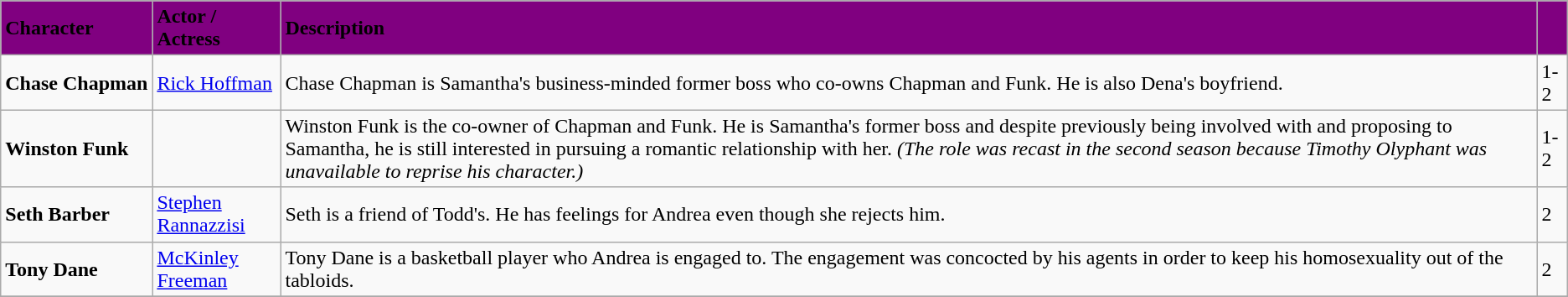<table class="wikitable" border="1">
<tr>
<td colspan="1" style="background:purple"><strong>Character</strong></td>
<td colspan="1" style="background:purple"><strong>Actor / Actress</strong></td>
<td colspan="1" style="background:purple"><strong>Description</strong></td>
<td colspan="1" style="background:purple"></td>
</tr>
<tr>
<td><strong>Chase Chapman</strong></td>
<td><a href='#'>Rick Hoffman</a></td>
<td>Chase Chapman is Samantha's business-minded former boss who co-owns Chapman and Funk. He is also Dena's boyfriend.</td>
<td>1-2</td>
</tr>
<tr>
<td><strong>Winston Funk</strong></td>
<td></td>
<td>Winston Funk is the co-owner of Chapman and Funk. He is Samantha's former boss and despite previously being involved with and proposing to Samantha, he is still interested in pursuing a romantic relationship with her. <em>(The role was recast in the second season because Timothy Olyphant was unavailable to reprise his character.)</em></td>
<td>1-2</td>
</tr>
<tr>
<td><strong>Seth Barber</strong></td>
<td><a href='#'>Stephen Rannazzisi</a></td>
<td>Seth is a friend of Todd's. He has feelings for Andrea even though she rejects him.</td>
<td>2</td>
</tr>
<tr>
<td><strong>Tony Dane</strong></td>
<td><a href='#'>McKinley Freeman</a></td>
<td>Tony Dane is a basketball player who Andrea is engaged to. The engagement was concocted by his agents in order to keep his homosexuality out of the tabloids.</td>
<td>2</td>
</tr>
<tr>
</tr>
</table>
